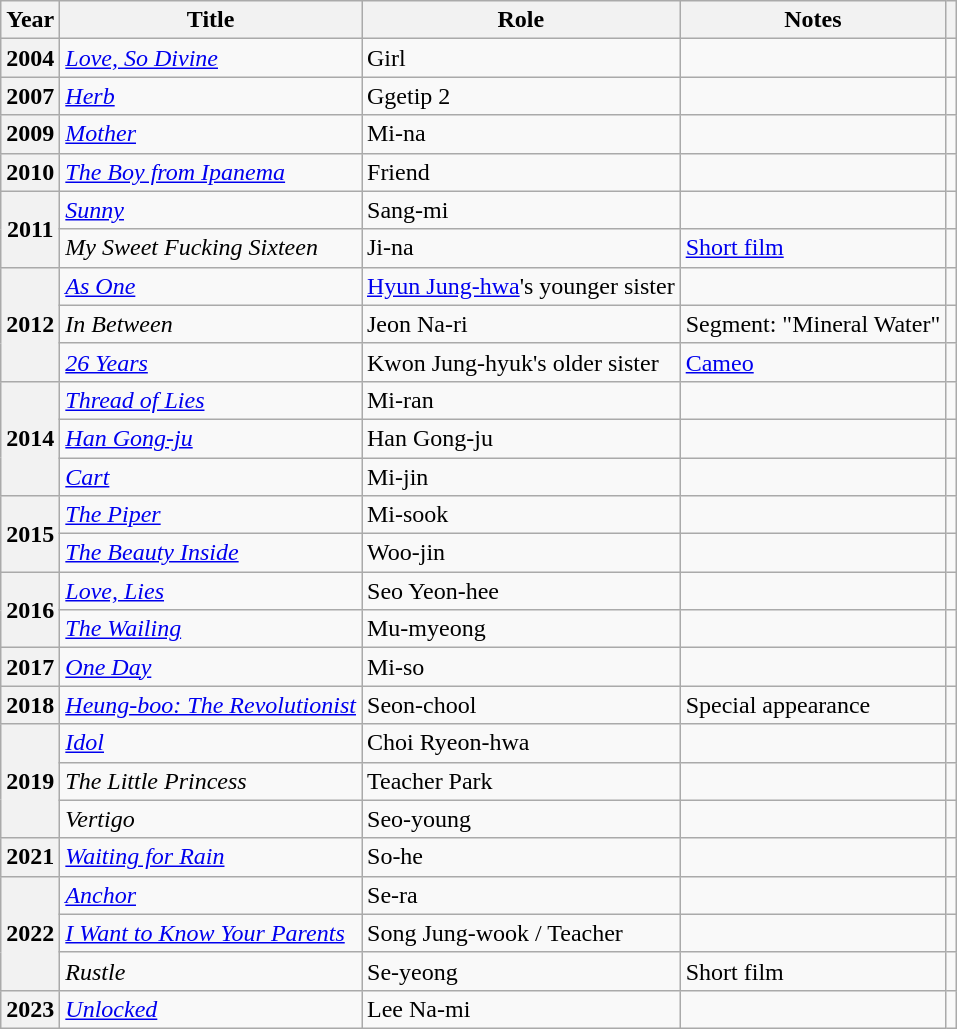<table class="wikitable plainrowheaders sortable">
<tr>
<th scope="col">Year</th>
<th scope="col">Title</th>
<th scope="col">Role</th>
<th scope="col">Notes</th>
<th scope="col" class="unsortable"></th>
</tr>
<tr>
<th scope="row">2004</th>
<td><em><a href='#'>Love, So Divine</a></em></td>
<td>Girl</td>
<td></td>
<td style="text-align:center"></td>
</tr>
<tr>
<th scope="row">2007</th>
<td><em><a href='#'>Herb</a></em></td>
<td>Ggetip 2</td>
<td></td>
<td style="text-align:center"></td>
</tr>
<tr>
<th scope="row">2009</th>
<td><em><a href='#'>Mother</a></em></td>
<td>Mi-na</td>
<td></td>
<td style="text-align:center"></td>
</tr>
<tr>
<th scope="row">2010</th>
<td><em><a href='#'>The Boy from Ipanema</a></em></td>
<td>Friend</td>
<td></td>
<td style="text-align:center"></td>
</tr>
<tr>
<th scope="row" rowspan="2">2011</th>
<td><em><a href='#'>Sunny</a></em></td>
<td>Sang-mi</td>
<td></td>
<td style="text-align:center"></td>
</tr>
<tr>
<td><em>My Sweet Fucking Sixteen</em></td>
<td>Ji-na</td>
<td><a href='#'>Short film</a></td>
<td style="text-align:center"></td>
</tr>
<tr>
<th scope="row" rowspan="3">2012</th>
<td><em><a href='#'>As One</a></em></td>
<td><a href='#'>Hyun Jung-hwa</a>'s younger sister</td>
<td></td>
<td style="text-align:center"></td>
</tr>
<tr>
<td><em>In Between</em></td>
<td>Jeon Na-ri</td>
<td>Segment: "Mineral Water"</td>
<td style="text-align:center"></td>
</tr>
<tr>
<td><em><a href='#'>26 Years</a></em></td>
<td>Kwon Jung-hyuk's older sister</td>
<td><a href='#'>Cameo</a></td>
<td style="text-align:center"></td>
</tr>
<tr>
<th scope="row" rowspan="3">2014</th>
<td><em><a href='#'>Thread of Lies</a></em></td>
<td>Mi-ran</td>
<td></td>
<td style="text-align:center"></td>
</tr>
<tr>
<td><em><a href='#'>Han Gong-ju</a></em></td>
<td>Han Gong-ju</td>
<td></td>
<td style="text-align:center"></td>
</tr>
<tr>
<td><em><a href='#'>Cart</a></em></td>
<td>Mi-jin</td>
<td></td>
<td style="text-align:center"></td>
</tr>
<tr>
<th scope="row" rowspan="2">2015</th>
<td><em><a href='#'>The Piper</a></em></td>
<td>Mi-sook</td>
<td></td>
<td style="text-align:center"></td>
</tr>
<tr>
<td><em><a href='#'>The Beauty Inside</a></em></td>
<td>Woo-jin</td>
<td></td>
<td style="text-align:center"></td>
</tr>
<tr>
<th scope="row" rowspan="2">2016</th>
<td><em><a href='#'>Love, Lies</a></em></td>
<td>Seo Yeon-hee</td>
<td></td>
<td style="text-align:center"></td>
</tr>
<tr>
<td><em><a href='#'>The Wailing</a></em></td>
<td>Mu-myeong</td>
<td></td>
<td style="text-align:center"></td>
</tr>
<tr>
<th scope="row">2017</th>
<td><em><a href='#'>One Day</a></em></td>
<td>Mi-so</td>
<td></td>
<td style="text-align:center"></td>
</tr>
<tr>
<th scope="row">2018</th>
<td><em><a href='#'>Heung-boo: The Revolutionist</a></em></td>
<td>Seon-chool</td>
<td>Special appearance</td>
<td style="text-align:center"></td>
</tr>
<tr>
<th scope="row" rowspan="3">2019</th>
<td><em><a href='#'>Idol</a></em></td>
<td>Choi Ryeon-hwa</td>
<td></td>
<td style="text-align:center"></td>
</tr>
<tr>
<td><em>The Little Princess</em></td>
<td>Teacher Park</td>
<td></td>
<td style="text-align:center"></td>
</tr>
<tr>
<td><em>Vertigo</em></td>
<td>Seo-young</td>
<td></td>
<td style="text-align:center"></td>
</tr>
<tr>
<th scope="row">2021</th>
<td><em><a href='#'>Waiting for Rain</a></em></td>
<td>So-he</td>
<td></td>
<td style="text-align:center"></td>
</tr>
<tr>
<th scope="row" rowspan="3">2022</th>
<td><em><a href='#'>Anchor</a></em></td>
<td>Se-ra</td>
<td></td>
<td style="text-align:center"></td>
</tr>
<tr>
<td><em><a href='#'>I Want to Know Your Parents</a></em></td>
<td>Song Jung-wook / Teacher</td>
<td></td>
<td style="text-align:center"></td>
</tr>
<tr>
<td><em>Rustle</em></td>
<td>Se-yeong</td>
<td>Short film</td>
<td style="text-align:center"></td>
</tr>
<tr>
<th scope="row">2023</th>
<td><em><a href='#'>Unlocked</a></em></td>
<td>Lee Na-mi</td>
<td></td>
<td style="text-align:center"></td>
</tr>
</table>
